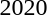<table>
<tr>
<td>2020<br></td>
<td></td>
<td></td>
<td></td>
</tr>
</table>
